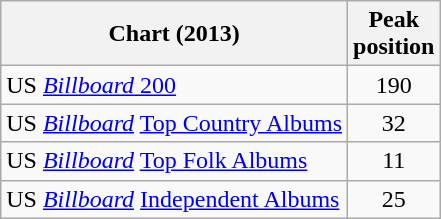<table class="wikitable sortable">
<tr>
<th>Chart (2013)</th>
<th>Peak<br>position</th>
</tr>
<tr>
<td>US <a href='#'><em>Billboard</em> 200</a></td>
<td align="center">190</td>
</tr>
<tr>
<td>US <em><a href='#'>Billboard</a></em> <a href='#'>Top Country Albums</a></td>
<td align="center">32</td>
</tr>
<tr>
<td>US <em><a href='#'>Billboard</a></em> <a href='#'>Top Folk Albums</a></td>
<td align="center">11</td>
</tr>
<tr>
<td>US <em><a href='#'>Billboard</a></em> <a href='#'>Independent Albums</a></td>
<td align="center">25</td>
</tr>
</table>
